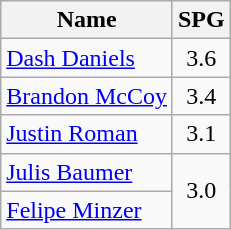<table class=wikitable>
<tr>
<th>Name</th>
<th>SPG</th>
</tr>
<tr>
<td> <a href='#'>Dash Daniels</a></td>
<td align=center>3.6</td>
</tr>
<tr>
<td> <a href='#'>Brandon McCoy</a></td>
<td align=center>3.4</td>
</tr>
<tr>
<td> <a href='#'>Justin Roman</a></td>
<td align=center>3.1</td>
</tr>
<tr>
<td> <a href='#'>Julis Baumer</a></td>
<td align=center rowspan=2>3.0</td>
</tr>
<tr>
<td> <a href='#'>Felipe Minzer</a></td>
</tr>
</table>
